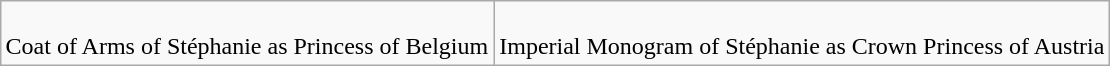<table class="wikitable" style="margin:1em auto; text-align:center;">
<tr>
<td><br>Coat of Arms of Stéphanie as Princess of Belgium</td>
<td><br>Imperial Monogram of Stéphanie as Crown Princess of Austria</td>
</tr>
</table>
